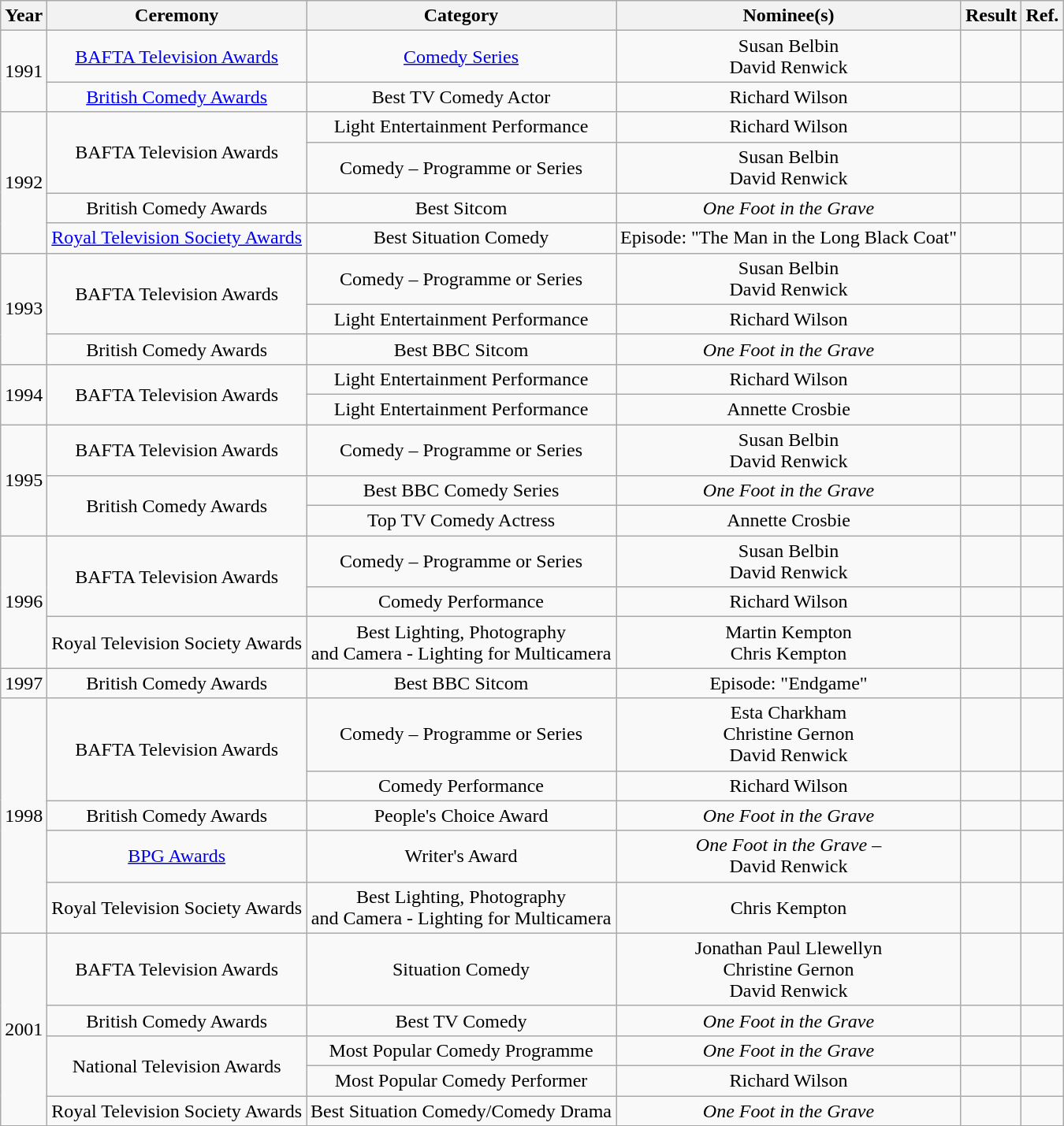<table class="wikitable" style="text-align:center">
<tr>
<th>Year</th>
<th>Ceremony</th>
<th>Category</th>
<th>Nominee(s)</th>
<th>Result</th>
<th>Ref.</th>
</tr>
<tr>
<td rowspan="2">1991</td>
<td><a href='#'>BAFTA Television Awards</a></td>
<td><a href='#'>Comedy Series</a></td>
<td>Susan Belbin<br>David Renwick</td>
<td></td>
<td></td>
</tr>
<tr>
<td><a href='#'>British Comedy Awards</a></td>
<td>Best TV Comedy Actor</td>
<td>Richard Wilson</td>
<td></td>
<td></td>
</tr>
<tr>
<td rowspan="4">1992</td>
<td rowspan="2">BAFTA Television Awards</td>
<td>Light Entertainment Performance</td>
<td>Richard Wilson</td>
<td></td>
<td></td>
</tr>
<tr>
<td>Comedy – Programme or Series</td>
<td>Susan Belbin<br>David Renwick</td>
<td></td>
<td></td>
</tr>
<tr>
<td>British Comedy Awards</td>
<td>Best Sitcom</td>
<td><em>One Foot in the Grave</em></td>
<td></td>
<td></td>
</tr>
<tr>
<td><a href='#'>Royal Television Society Awards</a></td>
<td>Best Situation Comedy</td>
<td>Episode: "The Man in the Long Black Coat"</td>
<td></td>
<td></td>
</tr>
<tr>
<td rowspan="3">1993</td>
<td rowspan="2">BAFTA Television Awards</td>
<td>Comedy – Programme or Series</td>
<td>Susan Belbin<br>David Renwick</td>
<td></td>
<td></td>
</tr>
<tr>
<td>Light Entertainment Performance</td>
<td>Richard Wilson</td>
<td></td>
<td></td>
</tr>
<tr>
<td>British Comedy Awards</td>
<td>Best BBC Sitcom</td>
<td><em>One Foot in the Grave</em></td>
<td></td>
<td></td>
</tr>
<tr>
<td rowspan="2">1994</td>
<td rowspan="2">BAFTA Television Awards</td>
<td>Light Entertainment Performance</td>
<td>Richard Wilson<br></td>
<td></td>
<td></td>
</tr>
<tr>
<td>Light Entertainment Performance</td>
<td>Annette Crosbie<br></td>
<td></td>
<td></td>
</tr>
<tr>
<td rowspan="3">1995</td>
<td>BAFTA Television Awards</td>
<td>Comedy – Programme or Series</td>
<td>Susan Belbin<br>David Renwick</td>
<td></td>
<td></td>
</tr>
<tr>
<td rowspan="2">British Comedy Awards</td>
<td>Best BBC Comedy Series</td>
<td><em>One Foot in the Grave</em></td>
<td></td>
<td></td>
</tr>
<tr>
<td>Top TV Comedy Actress</td>
<td>Annette Crosbie</td>
<td></td>
<td></td>
</tr>
<tr>
<td rowspan="3">1996</td>
<td rowspan="2">BAFTA Television Awards</td>
<td>Comedy – Programme or Series</td>
<td>Susan Belbin<br>David Renwick</td>
<td></td>
<td></td>
</tr>
<tr>
<td>Comedy Performance</td>
<td>Richard Wilson</td>
<td></td>
<td></td>
</tr>
<tr>
<td>Royal Television Society Awards</td>
<td>Best Lighting, Photography<br> and Camera - Lighting for Multicamera</td>
<td>Martin Kempton<br>Chris Kempton</td>
<td></td>
<td></td>
</tr>
<tr>
<td>1997</td>
<td>British Comedy Awards</td>
<td>Best BBC Sitcom</td>
<td>Episode: "Endgame"</td>
<td></td>
<td></td>
</tr>
<tr>
<td rowspan="5">1998</td>
<td rowspan="2">BAFTA Television Awards</td>
<td>Comedy – Programme or Series</td>
<td>Esta Charkham<br>Christine Gernon<br>David Renwick</td>
<td></td>
<td></td>
</tr>
<tr>
<td>Comedy Performance</td>
<td>Richard Wilson</td>
<td></td>
<td></td>
</tr>
<tr>
<td>British Comedy Awards</td>
<td>People's Choice Award</td>
<td><em>One Foot in the Grave</em></td>
<td></td>
<td></td>
</tr>
<tr>
<td><a href='#'>BPG Awards</a></td>
<td>Writer's Award</td>
<td><em>One Foot in the Grave</em> –<br>David Renwick<br></td>
<td></td>
<td></td>
</tr>
<tr>
<td>Royal Television Society Awards</td>
<td>Best Lighting, Photography<br> and Camera - Lighting for Multicamera</td>
<td>Chris Kempton</td>
<td></td>
<td></td>
</tr>
<tr>
<td rowspan="5">2001</td>
<td>BAFTA Television Awards</td>
<td>Situation Comedy</td>
<td>Jonathan Paul Llewellyn<br>Christine Gernon<br>David Renwick</td>
<td></td>
<td></td>
</tr>
<tr>
<td>British Comedy Awards</td>
<td>Best TV Comedy</td>
<td><em>One Foot in the Grave</em></td>
<td></td>
<td></td>
</tr>
<tr>
<td rowspan="2">National Television Awards</td>
<td>Most Popular Comedy Programme</td>
<td><em>One Foot in the Grave</em></td>
<td></td>
<td></td>
</tr>
<tr>
<td>Most Popular Comedy Performer</td>
<td>Richard Wilson</td>
<td></td>
<td></td>
</tr>
<tr>
<td>Royal Television Society Awards</td>
<td>Best Situation Comedy/Comedy Drama</td>
<td><em>One Foot in the Grave</em></td>
<td></td>
<td></td>
</tr>
</table>
